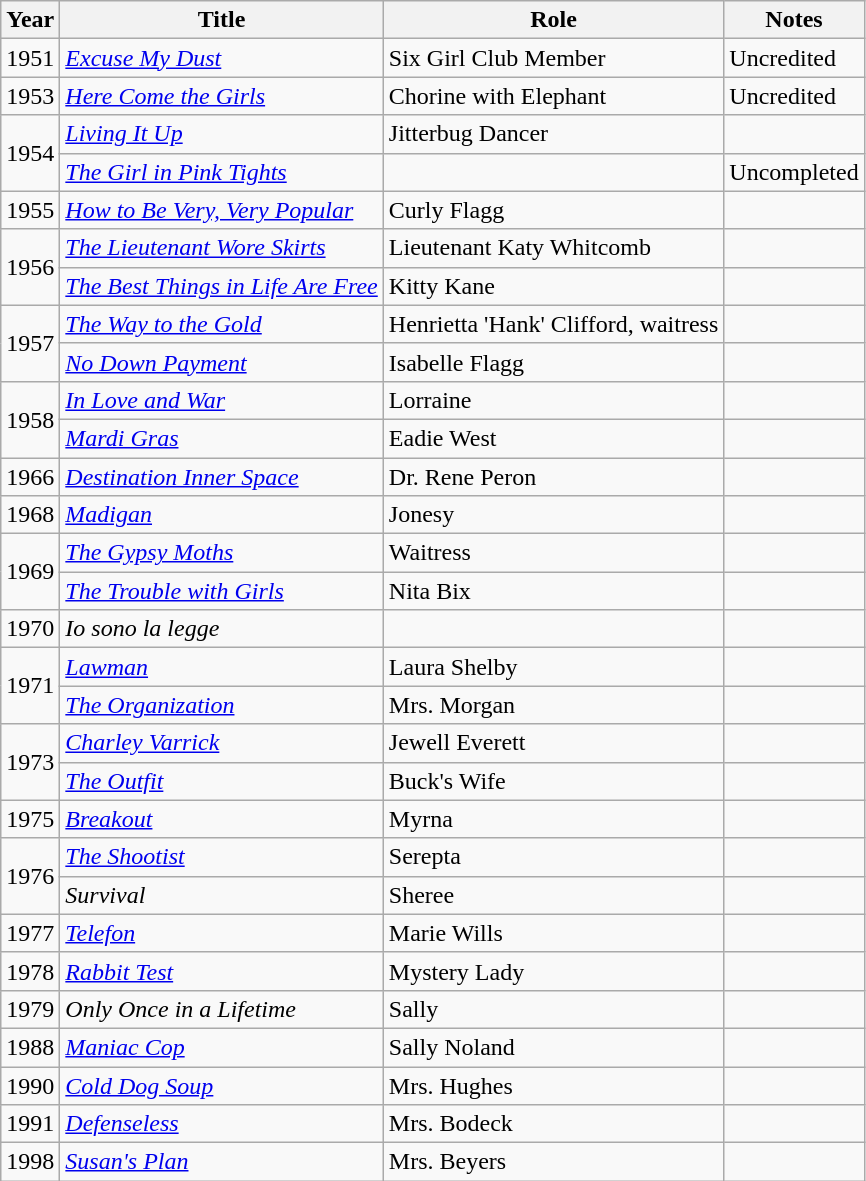<table class="wikitable sortable">
<tr>
<th>Year</th>
<th>Title</th>
<th>Role</th>
<th>Notes</th>
</tr>
<tr>
<td>1951</td>
<td><em><a href='#'>Excuse My Dust</a></em></td>
<td>Six Girl Club Member</td>
<td>Uncredited</td>
</tr>
<tr>
<td>1953</td>
<td><em><a href='#'>Here Come the Girls</a></em></td>
<td>Chorine with Elephant</td>
<td>Uncredited</td>
</tr>
<tr>
<td rowspan=2>1954</td>
<td><em><a href='#'>Living It Up</a></em></td>
<td>Jitterbug Dancer</td>
<td></td>
</tr>
<tr>
<td><em><a href='#'>The Girl in Pink Tights</a></em></td>
<td></td>
<td>Uncompleted</td>
</tr>
<tr>
<td>1955</td>
<td><em><a href='#'>How to Be Very, Very Popular</a></em></td>
<td>Curly Flagg</td>
<td></td>
</tr>
<tr>
<td rowspan=2>1956</td>
<td><em><a href='#'>The Lieutenant Wore Skirts</a></em></td>
<td>Lieutenant Katy Whitcomb</td>
<td></td>
</tr>
<tr>
<td><em><a href='#'>The Best Things in Life Are Free</a></em></td>
<td>Kitty Kane</td>
<td></td>
</tr>
<tr>
<td rowspan=2>1957</td>
<td><em><a href='#'>The Way to the Gold</a></em></td>
<td>Henrietta 'Hank' Clifford, waitress</td>
<td></td>
</tr>
<tr>
<td><em><a href='#'>No Down Payment</a></em></td>
<td>Isabelle Flagg</td>
<td></td>
</tr>
<tr>
<td rowspan=2>1958</td>
<td><em><a href='#'>In Love and War</a></em></td>
<td>Lorraine</td>
<td></td>
</tr>
<tr>
<td><em><a href='#'>Mardi Gras</a></em></td>
<td>Eadie West</td>
<td></td>
</tr>
<tr>
<td>1966</td>
<td><em><a href='#'>Destination Inner Space</a></em></td>
<td>Dr. Rene Peron</td>
<td></td>
</tr>
<tr>
<td>1968</td>
<td><em><a href='#'>Madigan</a></em></td>
<td>Jonesy</td>
<td></td>
</tr>
<tr>
<td rowspan=2>1969</td>
<td><em><a href='#'>The Gypsy Moths</a></em></td>
<td>Waitress</td>
<td></td>
</tr>
<tr>
<td><em><a href='#'>The Trouble with Girls</a></em></td>
<td>Nita Bix</td>
<td></td>
</tr>
<tr>
<td>1970</td>
<td><em>Io sono la legge</em></td>
<td></td>
<td></td>
</tr>
<tr>
<td rowspan=2>1971</td>
<td><em><a href='#'>Lawman</a></em></td>
<td>Laura Shelby</td>
<td></td>
</tr>
<tr>
<td><em><a href='#'>The Organization</a></em></td>
<td>Mrs. Morgan</td>
<td></td>
</tr>
<tr>
<td rowspan=2>1973</td>
<td><em><a href='#'>Charley Varrick</a></em></td>
<td>Jewell Everett</td>
<td></td>
</tr>
<tr>
<td><em><a href='#'>The Outfit</a></em></td>
<td>Buck's Wife</td>
<td></td>
</tr>
<tr>
<td>1975</td>
<td><em><a href='#'>Breakout</a></em></td>
<td>Myrna</td>
<td></td>
</tr>
<tr>
<td rowspan=2>1976</td>
<td><em><a href='#'>The Shootist</a></em></td>
<td>Serepta</td>
<td></td>
</tr>
<tr>
<td><em>Survival</em></td>
<td>Sheree</td>
<td></td>
</tr>
<tr>
<td>1977</td>
<td><em><a href='#'>Telefon</a></em></td>
<td>Marie Wills</td>
<td></td>
</tr>
<tr>
<td>1978</td>
<td><em><a href='#'>Rabbit Test</a></em></td>
<td>Mystery Lady</td>
<td></td>
</tr>
<tr>
<td>1979</td>
<td><em>Only Once in a Lifetime</em></td>
<td>Sally</td>
<td></td>
</tr>
<tr>
<td>1988</td>
<td><em><a href='#'>Maniac Cop</a></em></td>
<td>Sally Noland</td>
<td></td>
</tr>
<tr>
<td>1990</td>
<td><em><a href='#'>Cold Dog Soup</a></em></td>
<td>Mrs. Hughes</td>
<td></td>
</tr>
<tr>
<td>1991</td>
<td><em><a href='#'>Defenseless</a></em></td>
<td>Mrs. Bodeck</td>
<td></td>
</tr>
<tr>
<td>1998</td>
<td><em><a href='#'>Susan's Plan</a></em></td>
<td>Mrs. Beyers</td>
<td></td>
</tr>
</table>
